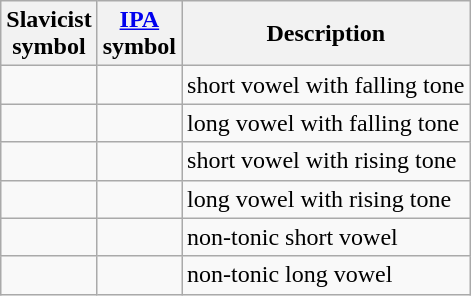<table class="wikitable" style="text-align: center;">
<tr>
<th>Slavicist<br>symbol</th>
<th><a href='#'>IPA</a><br>symbol</th>
<th>Description</th>
</tr>
<tr>
<td><strong></strong></td>
<td></td>
<td style="text-align: left;">short vowel with falling tone</td>
</tr>
<tr>
<td><strong></strong></td>
<td></td>
<td style="text-align: left;">long vowel with falling tone</td>
</tr>
<tr>
<td><strong></strong></td>
<td></td>
<td style="text-align: left;">short vowel with rising tone</td>
</tr>
<tr>
<td><strong></strong></td>
<td></td>
<td style="text-align: left;">long vowel with rising tone</td>
</tr>
<tr>
<td><strong></strong></td>
<td></td>
<td style="text-align: left;">non-tonic short vowel</td>
</tr>
<tr>
<td><strong></strong></td>
<td></td>
<td style="text-align: left;">non-tonic long vowel</td>
</tr>
</table>
